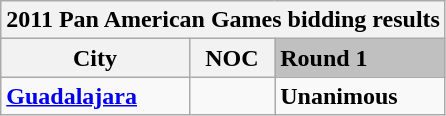<table class="wikitable">
<tr>
<th colspan="7">2011 Pan American Games bidding results</th>
</tr>
<tr>
<th>City</th>
<th>NOC</th>
<td bgcolor="silver"><strong>Round 1</strong></td>
</tr>
<tr>
<td><strong><a href='#'>Guadalajara</a></strong></td>
<td></td>
<td><strong>Unanimous</strong></td>
</tr>
</table>
